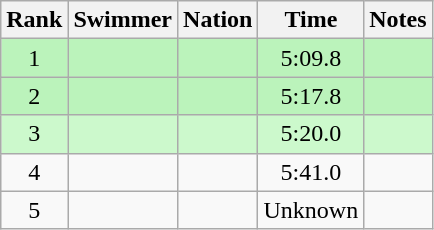<table class="wikitable sortable" style="text-align:center">
<tr>
<th>Rank</th>
<th>Swimmer</th>
<th>Nation</th>
<th>Time</th>
<th>Notes</th>
</tr>
<tr style="background:#bbf3bb;">
<td>1</td>
<td align=left></td>
<td align=left></td>
<td>5:09.8</td>
<td></td>
</tr>
<tr style="background:#bbf3bb;">
<td>2</td>
<td align=left></td>
<td align=left></td>
<td>5:17.8</td>
<td></td>
</tr>
<tr style="background:#ccf9cc;">
<td>3</td>
<td align=left></td>
<td align=left></td>
<td>5:20.0</td>
<td></td>
</tr>
<tr>
<td>4</td>
<td align=left></td>
<td align=left></td>
<td>5:41.0</td>
<td></td>
</tr>
<tr>
<td>5</td>
<td align=left></td>
<td align=left></td>
<td>Unknown</td>
<td></td>
</tr>
</table>
